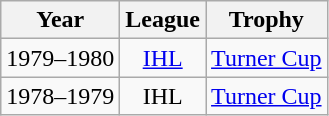<table class="wikitable" style="text-align:center;">
<tr>
<th>Year</th>
<th>League</th>
<th>Trophy</th>
</tr>
<tr>
<td>1979–1980</td>
<td><a href='#'>IHL</a></td>
<td><a href='#'>Turner Cup</a></td>
</tr>
<tr>
<td>1978–1979</td>
<td>IHL</td>
<td><a href='#'>Turner Cup</a></td>
</tr>
</table>
